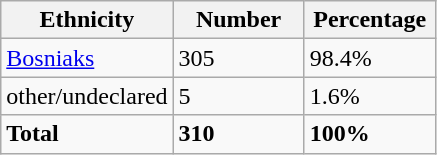<table class="wikitable">
<tr>
<th width="100px">Ethnicity</th>
<th width="80px">Number</th>
<th width="80px">Percentage</th>
</tr>
<tr>
<td><a href='#'>Bosniaks</a></td>
<td>305</td>
<td>98.4%</td>
</tr>
<tr>
<td>other/undeclared</td>
<td>5</td>
<td>1.6%</td>
</tr>
<tr>
<td><strong>Total</strong></td>
<td><strong>310</strong></td>
<td><strong>100%</strong></td>
</tr>
</table>
